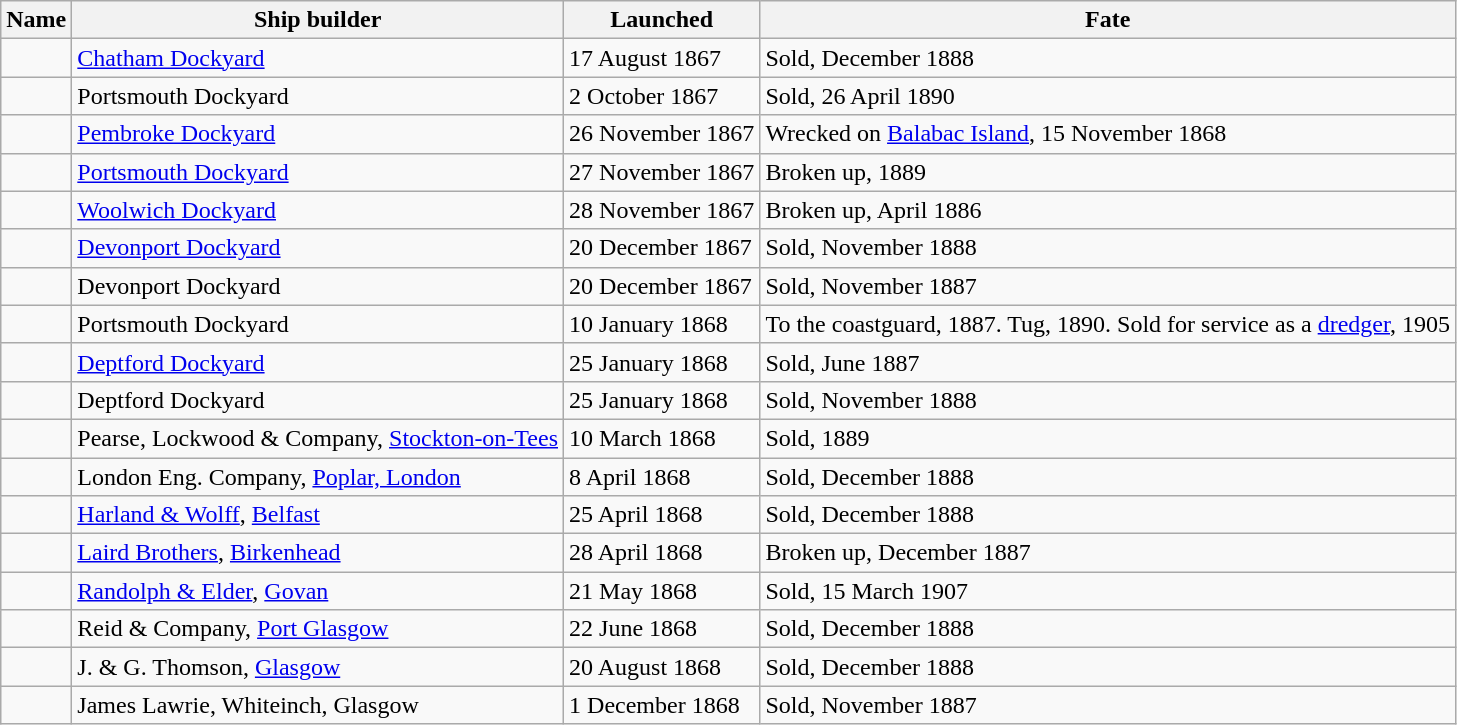<table class="wikitable" style="text-align:left">
<tr>
<th>Name</th>
<th>Ship builder</th>
<th>Launched</th>
<th>Fate</th>
</tr>
<tr>
<td></td>
<td><a href='#'>Chatham Dockyard</a></td>
<td>17 August 1867</td>
<td>Sold, December 1888</td>
</tr>
<tr>
<td></td>
<td>Portsmouth Dockyard</td>
<td>2 October 1867</td>
<td>Sold, 26 April 1890</td>
</tr>
<tr>
<td></td>
<td><a href='#'>Pembroke Dockyard</a></td>
<td>26 November 1867</td>
<td>Wrecked on <a href='#'>Balabac Island</a>, 15 November 1868</td>
</tr>
<tr>
<td></td>
<td><a href='#'>Portsmouth Dockyard</a></td>
<td>27 November 1867</td>
<td>Broken up, 1889</td>
</tr>
<tr>
<td></td>
<td><a href='#'>Woolwich Dockyard</a></td>
<td>28 November 1867</td>
<td>Broken up, April 1886</td>
</tr>
<tr>
<td></td>
<td><a href='#'>Devonport Dockyard</a></td>
<td>20 December 1867</td>
<td>Sold, November 1888</td>
</tr>
<tr>
<td></td>
<td>Devonport Dockyard</td>
<td>20 December 1867</td>
<td>Sold, November 1887</td>
</tr>
<tr>
<td></td>
<td>Portsmouth Dockyard</td>
<td>10 January 1868</td>
<td>To the coastguard, 1887. Tug, 1890. Sold for service as a <a href='#'>dredger</a>, 1905</td>
</tr>
<tr>
<td></td>
<td><a href='#'>Deptford Dockyard</a></td>
<td>25 January 1868</td>
<td>Sold, June 1887</td>
</tr>
<tr>
<td></td>
<td>Deptford Dockyard</td>
<td>25 January 1868</td>
<td>Sold, November 1888</td>
</tr>
<tr>
<td></td>
<td>Pearse, Lockwood & Company, <a href='#'>Stockton-on-Tees</a></td>
<td>10 March 1868</td>
<td>Sold, 1889</td>
</tr>
<tr>
<td></td>
<td>London Eng. Company, <a href='#'>Poplar, London</a></td>
<td>8 April 1868</td>
<td>Sold, December 1888</td>
</tr>
<tr>
<td></td>
<td><a href='#'>Harland & Wolff</a>, <a href='#'>Belfast</a></td>
<td>25 April 1868</td>
<td>Sold, December 1888</td>
</tr>
<tr>
<td></td>
<td><a href='#'>Laird Brothers</a>, <a href='#'>Birkenhead</a></td>
<td>28 April 1868</td>
<td>Broken up, December 1887</td>
</tr>
<tr>
<td></td>
<td><a href='#'>Randolph & Elder</a>, <a href='#'>Govan</a></td>
<td>21 May 1868</td>
<td>Sold, 15 March 1907</td>
</tr>
<tr>
<td></td>
<td>Reid & Company, <a href='#'>Port Glasgow</a></td>
<td>22 June 1868</td>
<td>Sold, December 1888</td>
</tr>
<tr>
<td></td>
<td>J. & G. Thomson, <a href='#'>Glasgow</a></td>
<td>20 August 1868</td>
<td>Sold, December 1888</td>
</tr>
<tr>
<td></td>
<td>James Lawrie, Whiteinch, Glasgow</td>
<td>1 December 1868</td>
<td>Sold, November 1887</td>
</tr>
</table>
